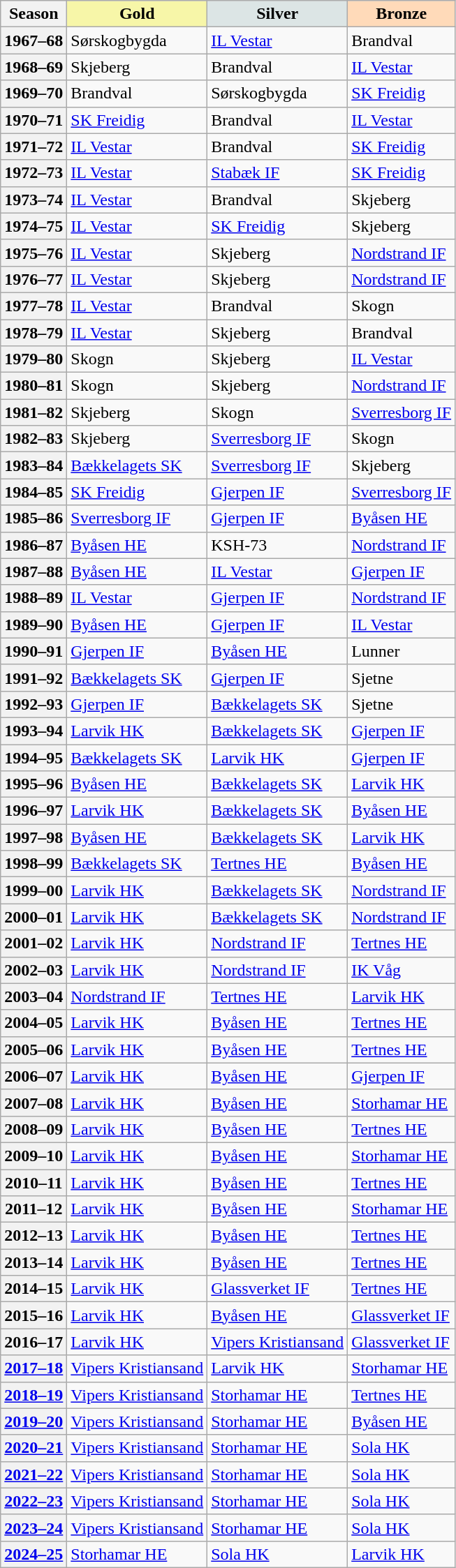<table class=wikitable>
<tr bgcolor="#efefef" align=left>
<th>Season</th>
<th scope="col" style="background-color: #F7F6A8;"> Gold</th>
<th scope="col" style="background-color: #DCE5E5;"> Silver</th>
<th scope="col" style="background-color: #FFDAB9;"> Bronze</th>
</tr>
<tr>
<th>1967–68</th>
<td>Sørskogbygda</td>
<td><a href='#'>IL Vestar</a></td>
<td>Brandval</td>
</tr>
<tr>
<th>1968–69</th>
<td>Skjeberg</td>
<td>Brandval</td>
<td><a href='#'>IL Vestar</a></td>
</tr>
<tr>
<th>1969–70</th>
<td>Brandval</td>
<td>Sørskogbygda</td>
<td><a href='#'>SK Freidig</a></td>
</tr>
<tr>
<th>1970–71</th>
<td><a href='#'>SK Freidig</a></td>
<td>Brandval</td>
<td><a href='#'>IL Vestar</a></td>
</tr>
<tr>
<th>1971–72</th>
<td><a href='#'>IL Vestar</a></td>
<td>Brandval</td>
<td><a href='#'>SK Freidig</a></td>
</tr>
<tr>
<th>1972–73</th>
<td><a href='#'>IL Vestar</a></td>
<td><a href='#'>Stabæk IF</a></td>
<td><a href='#'>SK Freidig</a></td>
</tr>
<tr>
<th>1973–74</th>
<td><a href='#'>IL Vestar</a></td>
<td>Brandval</td>
<td>Skjeberg</td>
</tr>
<tr>
<th>1974–75</th>
<td><a href='#'>IL Vestar</a></td>
<td><a href='#'>SK Freidig</a></td>
<td>Skjeberg</td>
</tr>
<tr>
<th>1975–76</th>
<td><a href='#'>IL Vestar</a></td>
<td>Skjeberg</td>
<td><a href='#'>Nordstrand IF</a></td>
</tr>
<tr>
<th>1976–77</th>
<td><a href='#'>IL Vestar</a></td>
<td>Skjeberg</td>
<td><a href='#'>Nordstrand IF</a></td>
</tr>
<tr>
<th>1977–78</th>
<td><a href='#'>IL Vestar</a></td>
<td>Brandval</td>
<td>Skogn</td>
</tr>
<tr>
<th>1978–79</th>
<td><a href='#'>IL Vestar</a></td>
<td>Skjeberg</td>
<td>Brandval</td>
</tr>
<tr>
<th>1979–80</th>
<td>Skogn</td>
<td>Skjeberg</td>
<td><a href='#'>IL Vestar</a></td>
</tr>
<tr>
<th>1980–81</th>
<td>Skogn</td>
<td>Skjeberg</td>
<td><a href='#'>Nordstrand IF</a></td>
</tr>
<tr>
<th>1981–82</th>
<td>Skjeberg</td>
<td>Skogn</td>
<td><a href='#'>Sverresborg IF</a></td>
</tr>
<tr>
<th>1982–83</th>
<td>Skjeberg</td>
<td><a href='#'>Sverresborg IF</a></td>
<td>Skogn</td>
</tr>
<tr>
<th>1983–84</th>
<td><a href='#'>Bækkelagets SK</a></td>
<td><a href='#'>Sverresborg IF</a></td>
<td>Skjeberg</td>
</tr>
<tr>
<th>1984–85</th>
<td><a href='#'>SK Freidig</a></td>
<td><a href='#'>Gjerpen IF</a></td>
<td><a href='#'>Sverresborg IF</a></td>
</tr>
<tr>
<th>1985–86</th>
<td><a href='#'>Sverresborg IF</a></td>
<td><a href='#'>Gjerpen IF</a></td>
<td><a href='#'>Byåsen HE</a></td>
</tr>
<tr>
<th>1986–87</th>
<td><a href='#'>Byåsen HE</a></td>
<td>KSH-73</td>
<td><a href='#'>Nordstrand IF</a></td>
</tr>
<tr>
<th>1987–88</th>
<td><a href='#'>Byåsen HE</a></td>
<td><a href='#'>IL Vestar</a></td>
<td><a href='#'>Gjerpen IF</a></td>
</tr>
<tr>
<th>1988–89</th>
<td><a href='#'>IL Vestar</a></td>
<td><a href='#'>Gjerpen IF</a></td>
<td><a href='#'>Nordstrand IF</a></td>
</tr>
<tr>
<th>1989–90</th>
<td><a href='#'>Byåsen HE</a></td>
<td><a href='#'>Gjerpen IF</a></td>
<td><a href='#'>IL Vestar</a></td>
</tr>
<tr>
<th>1990–91</th>
<td><a href='#'>Gjerpen IF</a></td>
<td><a href='#'>Byåsen HE</a></td>
<td>Lunner</td>
</tr>
<tr>
<th>1991–92</th>
<td><a href='#'>Bækkelagets SK</a></td>
<td><a href='#'>Gjerpen IF</a></td>
<td>Sjetne</td>
</tr>
<tr>
<th>1992–93</th>
<td><a href='#'>Gjerpen IF</a></td>
<td><a href='#'>Bækkelagets SK</a></td>
<td>Sjetne</td>
</tr>
<tr>
<th>1993–94</th>
<td><a href='#'>Larvik HK</a></td>
<td><a href='#'>Bækkelagets SK</a></td>
<td><a href='#'>Gjerpen IF</a></td>
</tr>
<tr>
<th>1994–95</th>
<td><a href='#'>Bækkelagets SK</a></td>
<td><a href='#'>Larvik HK</a></td>
<td><a href='#'>Gjerpen IF</a></td>
</tr>
<tr>
<th>1995–96</th>
<td><a href='#'>Byåsen HE</a></td>
<td><a href='#'>Bækkelagets SK</a></td>
<td><a href='#'>Larvik HK</a></td>
</tr>
<tr>
<th>1996–97</th>
<td><a href='#'>Larvik HK</a></td>
<td><a href='#'>Bækkelagets SK</a></td>
<td><a href='#'>Byåsen HE</a></td>
</tr>
<tr>
<th>1997–98</th>
<td><a href='#'>Byåsen HE</a></td>
<td><a href='#'>Bækkelagets SK</a></td>
<td><a href='#'>Larvik HK</a></td>
</tr>
<tr>
<th>1998–99</th>
<td><a href='#'>Bækkelagets SK</a></td>
<td><a href='#'>Tertnes HE</a></td>
<td><a href='#'>Byåsen HE</a></td>
</tr>
<tr>
<th>1999–00</th>
<td><a href='#'>Larvik HK</a></td>
<td><a href='#'>Bækkelagets SK</a></td>
<td><a href='#'>Nordstrand IF</a></td>
</tr>
<tr>
<th>2000–01</th>
<td><a href='#'>Larvik HK</a></td>
<td><a href='#'>Bækkelagets SK</a></td>
<td><a href='#'>Nordstrand IF</a></td>
</tr>
<tr>
<th>2001–02</th>
<td><a href='#'>Larvik HK</a></td>
<td><a href='#'>Nordstrand IF</a></td>
<td><a href='#'>Tertnes HE</a></td>
</tr>
<tr>
<th>2002–03</th>
<td><a href='#'>Larvik HK</a></td>
<td><a href='#'>Nordstrand IF</a></td>
<td><a href='#'>IK Våg</a></td>
</tr>
<tr>
<th>2003–04</th>
<td><a href='#'>Nordstrand IF</a></td>
<td><a href='#'>Tertnes HE</a></td>
<td><a href='#'>Larvik HK</a></td>
</tr>
<tr>
<th>2004–05</th>
<td><a href='#'>Larvik HK</a></td>
<td><a href='#'>Byåsen HE</a></td>
<td><a href='#'>Tertnes HE</a></td>
</tr>
<tr>
<th>2005–06</th>
<td><a href='#'>Larvik HK</a></td>
<td><a href='#'>Byåsen HE</a></td>
<td><a href='#'>Tertnes HE</a></td>
</tr>
<tr>
<th>2006–07</th>
<td><a href='#'>Larvik HK</a></td>
<td><a href='#'>Byåsen HE</a></td>
<td><a href='#'>Gjerpen IF</a></td>
</tr>
<tr>
<th>2007–08</th>
<td><a href='#'>Larvik HK</a></td>
<td><a href='#'>Byåsen HE</a></td>
<td><a href='#'>Storhamar HE</a></td>
</tr>
<tr>
<th>2008–09</th>
<td><a href='#'>Larvik HK</a></td>
<td><a href='#'>Byåsen HE</a></td>
<td><a href='#'>Tertnes HE</a></td>
</tr>
<tr>
<th>2009–10</th>
<td><a href='#'>Larvik HK</a></td>
<td><a href='#'>Byåsen HE</a></td>
<td><a href='#'>Storhamar HE</a></td>
</tr>
<tr>
<th>2010–11</th>
<td><a href='#'>Larvik HK</a></td>
<td><a href='#'>Byåsen HE</a></td>
<td><a href='#'>Tertnes HE</a></td>
</tr>
<tr>
<th>2011–12</th>
<td><a href='#'>Larvik HK</a></td>
<td><a href='#'>Byåsen HE</a></td>
<td><a href='#'>Storhamar HE</a></td>
</tr>
<tr>
<th>2012–13</th>
<td><a href='#'>Larvik HK</a></td>
<td><a href='#'>Byåsen HE</a></td>
<td><a href='#'>Tertnes HE</a></td>
</tr>
<tr>
<th>2013–14</th>
<td><a href='#'>Larvik HK</a></td>
<td><a href='#'>Byåsen HE</a></td>
<td><a href='#'>Tertnes HE</a></td>
</tr>
<tr>
<th>2014–15</th>
<td><a href='#'>Larvik HK</a></td>
<td><a href='#'>Glassverket IF</a></td>
<td><a href='#'>Tertnes HE</a></td>
</tr>
<tr>
<th>2015–16</th>
<td><a href='#'>Larvik HK</a></td>
<td><a href='#'>Byåsen HE</a></td>
<td><a href='#'>Glassverket IF</a></td>
</tr>
<tr>
<th>2016–17</th>
<td><a href='#'>Larvik HK</a></td>
<td><a href='#'>Vipers Kristiansand</a></td>
<td><a href='#'>Glassverket IF</a></td>
</tr>
<tr>
<th><a href='#'>2017–18</a></th>
<td><a href='#'>Vipers Kristiansand</a></td>
<td><a href='#'>Larvik HK</a></td>
<td><a href='#'>Storhamar HE</a></td>
</tr>
<tr>
<th><a href='#'>2018–19</a></th>
<td><a href='#'>Vipers Kristiansand</a></td>
<td><a href='#'>Storhamar HE</a></td>
<td><a href='#'>Tertnes HE</a></td>
</tr>
<tr>
<th><a href='#'>2019–20</a></th>
<td><a href='#'>Vipers Kristiansand</a></td>
<td><a href='#'>Storhamar HE</a></td>
<td><a href='#'>Byåsen HE</a></td>
</tr>
<tr>
<th><a href='#'>2020–21</a></th>
<td><a href='#'>Vipers Kristiansand</a></td>
<td><a href='#'>Storhamar HE</a></td>
<td><a href='#'>Sola HK</a></td>
</tr>
<tr>
<th><a href='#'>2021–22</a></th>
<td><a href='#'>Vipers Kristiansand</a></td>
<td><a href='#'>Storhamar HE</a></td>
<td><a href='#'>Sola HK</a></td>
</tr>
<tr>
<th><a href='#'>2022–23</a></th>
<td><a href='#'>Vipers Kristiansand</a></td>
<td><a href='#'>Storhamar HE</a></td>
<td><a href='#'>Sola HK</a></td>
</tr>
<tr>
<th><a href='#'>2023–24</a></th>
<td><a href='#'>Vipers Kristiansand</a></td>
<td><a href='#'>Storhamar HE</a></td>
<td><a href='#'>Sola HK</a></td>
</tr>
<tr>
<th><a href='#'>2024–25</a></th>
<td><a href='#'>Storhamar HE</a></td>
<td><a href='#'>Sola HK</a></td>
<td><a href='#'>Larvik HK</a></td>
</tr>
</table>
